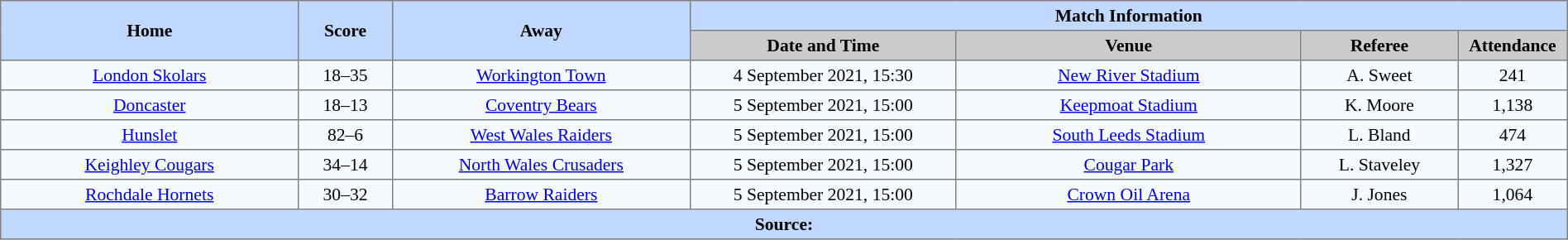<table border=1 style="border-collapse:collapse; font-size:90%; text-align:center;" cellpadding=3 cellspacing=0 width=100%>
<tr style="background:#C1D8ff;">
<th scope="col" rowspan=2 width=19%>Home</th>
<th scope="col" rowspan=2 width=6%>Score</th>
<th scope="col" rowspan=2 width=19%>Away</th>
<th colspan=4>Match Information</th>
</tr>
<tr style="background:#CCCCCC;">
<th scope="col" width=17%>Date and Time</th>
<th scope="col" width=22%>Venue</th>
<th scope="col" width=10%>Referee</th>
<th scope="col" width=7%>Attendance</th>
</tr>
<tr style="background:#F5FAFF;">
<td> <a href='#'>London Skolars</a></td>
<td>18–35</td>
<td> <a href='#'>Workington Town</a></td>
<td>4 September 2021, 15:30</td>
<td><a href='#'>New River Stadium</a></td>
<td>A. Sweet</td>
<td>241</td>
</tr>
<tr style="background:#F5FAFF;">
<td> <a href='#'>Doncaster</a></td>
<td>18–13</td>
<td> <a href='#'>Coventry Bears</a></td>
<td>5 September 2021, 15:00</td>
<td><a href='#'>Keepmoat Stadium</a></td>
<td>K. Moore</td>
<td>1,138</td>
</tr>
<tr style="background:#F5FAFF;">
<td> <a href='#'>Hunslet</a></td>
<td>82–6</td>
<td> <a href='#'>West Wales Raiders</a></td>
<td>5 September 2021, 15:00</td>
<td><a href='#'>South Leeds Stadium</a></td>
<td>L. Bland</td>
<td>474</td>
</tr>
<tr style="background:#F5FAFF;">
<td> <a href='#'>Keighley Cougars</a></td>
<td>34–14</td>
<td> <a href='#'>North Wales Crusaders</a></td>
<td>5 September 2021, 15:00</td>
<td><a href='#'>Cougar Park</a></td>
<td>L. Staveley</td>
<td>1,327</td>
</tr>
<tr style="background:#F5FAFF;">
<td> <a href='#'>Rochdale Hornets</a></td>
<td>30–32</td>
<td> <a href='#'>Barrow Raiders</a></td>
<td>5 September 2021, 15:00</td>
<td><a href='#'>Crown Oil Arena</a></td>
<td>J. Jones</td>
<td>1,064</td>
</tr>
<tr style="background:#c1d8ff;">
<th colspan=7>Source:</th>
</tr>
</table>
